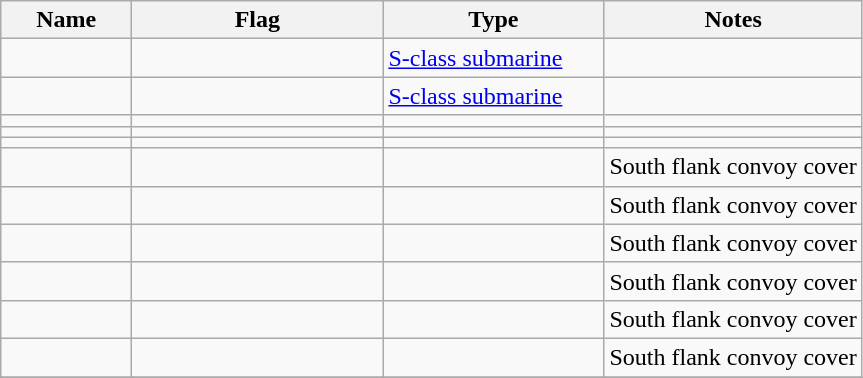<table class="wikitable sortable">
<tr>
<th scope="col" width="80px">Name</th>
<th scope="col" width="160px">Flag</th>
<th scope="col" width="140px">Type</th>
<th>Notes</th>
</tr>
<tr>
<td align="left"></td>
<td align="left"></td>
<td align="left"><a href='#'>S-class submarine</a></td>
<td align="left"></td>
</tr>
<tr>
<td align="left"></td>
<td align="left"></td>
<td align="left"><a href='#'>S-class submarine</a></td>
<td align="left"></td>
</tr>
<tr>
<td align="left"></td>
<td align="left"></td>
<td align="left"></td>
<td align="left"></td>
</tr>
<tr>
<td align="left"></td>
<td align="left"></td>
<td align="left"></td>
<td align="left"></td>
</tr>
<tr>
<td align="left"></td>
<td align="left"></td>
<td align="left"></td>
<td align="left"></td>
</tr>
<tr>
<td align="left"></td>
<td align="left"></td>
<td align="left"></td>
<td align="left">South flank convoy cover</td>
</tr>
<tr>
<td align="left"></td>
<td align="left"></td>
<td align="left"></td>
<td align="left">South flank convoy cover</td>
</tr>
<tr>
<td align="left"></td>
<td align="left"></td>
<td align="left"></td>
<td align="left">South flank convoy cover</td>
</tr>
<tr>
<td align="left"></td>
<td align="left"></td>
<td align="left"></td>
<td align="left">South flank convoy cover</td>
</tr>
<tr>
<td align="left"></td>
<td align="left"></td>
<td align="left"></td>
<td align="left">South flank convoy cover</td>
</tr>
<tr>
<td align="left"></td>
<td align="left"></td>
<td align="left"></td>
<td align="left">South flank convoy cover</td>
</tr>
<tr>
</tr>
</table>
